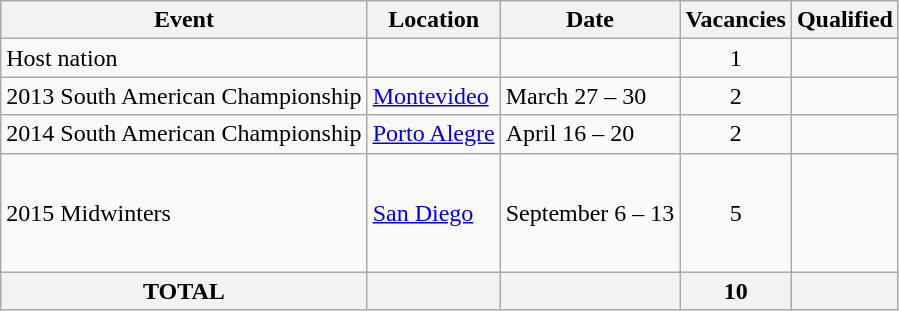<table class="wikitable">
<tr>
<th>Event</th>
<th>Location</th>
<th>Date</th>
<th>Vacancies</th>
<th>Qualified</th>
</tr>
<tr>
<td>Host nation</td>
<td></td>
<td></td>
<td align="center">1</td>
<td></td>
</tr>
<tr>
<td>2013 South American Championship</td>
<td> <a href='#'>Montevideo</a></td>
<td>March 27 – 30</td>
<td align="center">2</td>
<td><br></td>
</tr>
<tr>
<td>2014 South American Championship</td>
<td> <a href='#'>Porto Alegre</a></td>
<td>April 16 – 20</td>
<td align="center">2</td>
<td><br></td>
</tr>
<tr>
<td>2015 Midwinters</td>
<td> <a href='#'>San Diego</a></td>
<td>September 6 – 13</td>
<td align="center">5</td>
<td><br><br><br><br></td>
</tr>
<tr>
<th>TOTAL</th>
<th></th>
<th></th>
<th>10</th>
<th></th>
</tr>
</table>
